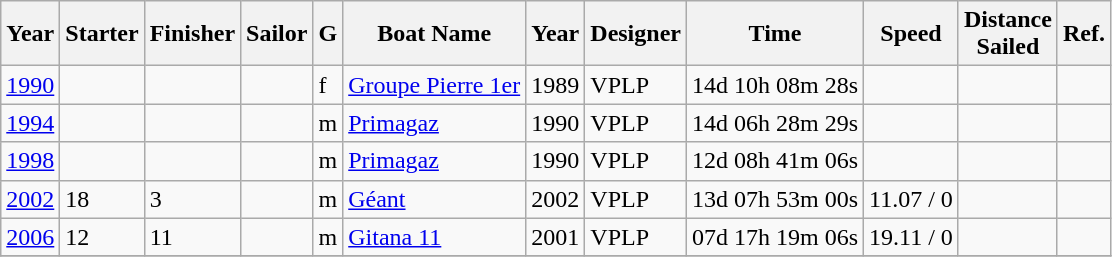<table class="wikitable">
<tr>
<th>Year</th>
<th>Starter</th>
<th>Finisher</th>
<th>Sailor</th>
<th>G</th>
<th>Boat Name</th>
<th>Year</th>
<th>Designer</th>
<th>Time</th>
<th>Speed</th>
<th>Distance<br>Sailed</th>
<th>Ref.</th>
</tr>
<tr>
<td><a href='#'>1990</a></td>
<td></td>
<td></td>
<td></td>
<td>f </td>
<td><a href='#'>Groupe Pierre 1er</a></td>
<td>1989</td>
<td>VPLP</td>
<td>14d 10h 08m 28s</td>
<td></td>
<td></td>
<td></td>
</tr>
<tr>
<td><a href='#'>1994</a></td>
<td></td>
<td></td>
<td></td>
<td>m </td>
<td><a href='#'>Primagaz</a></td>
<td>1990</td>
<td>VPLP</td>
<td>14d 06h 28m 29s</td>
<td></td>
<td></td>
<td></td>
</tr>
<tr>
<td><a href='#'>1998</a></td>
<td></td>
<td></td>
<td></td>
<td>m </td>
<td><a href='#'>Primagaz</a></td>
<td>1990</td>
<td>VPLP</td>
<td>12d 08h 41m 06s</td>
<td></td>
<td></td>
<td></td>
</tr>
<tr>
<td><a href='#'>2002</a></td>
<td>18</td>
<td>3</td>
<td></td>
<td>m </td>
<td><a href='#'>Géant</a></td>
<td>2002</td>
<td>VPLP</td>
<td>13d 07h 53m 00s</td>
<td>11.07 / 0</td>
<td></td>
<td></td>
</tr>
<tr>
<td><a href='#'>2006</a></td>
<td>12</td>
<td>11</td>
<td></td>
<td>m </td>
<td><a href='#'>Gitana 11</a></td>
<td>2001</td>
<td>VPLP</td>
<td>07d 17h 19m 06s</td>
<td>19.11 / 0</td>
<td></td>
<td></td>
</tr>
<tr>
</tr>
</table>
